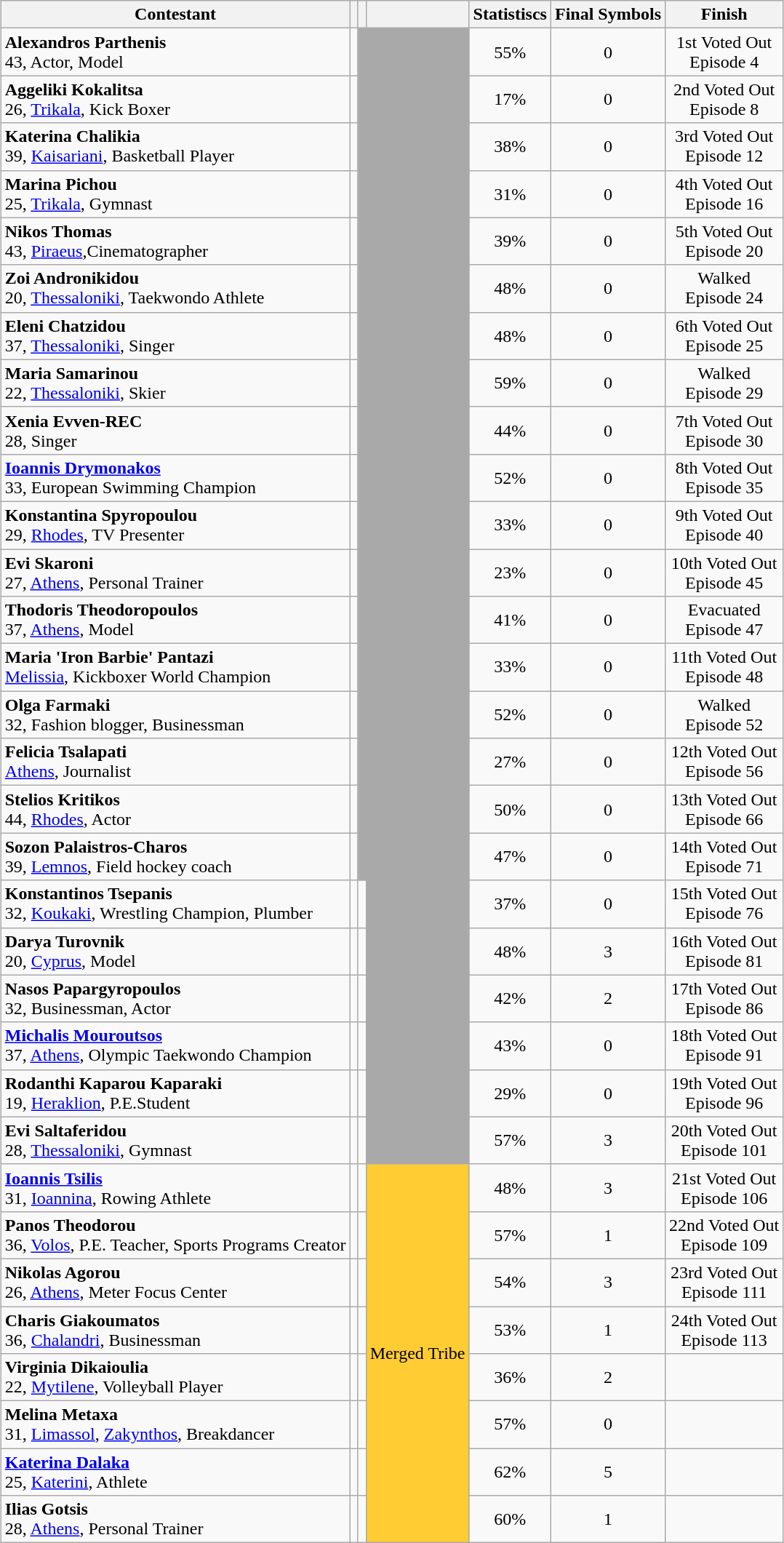<table class="wikitable sortable" style="margin:auto; text-align:center">
<tr>
<th>Contestant</th>
<th></th>
<th></th>
<th></th>
<th>Statistiscs</th>
<th>Final Symbols</th>
<th>Finish</th>
</tr>
<tr>
<td align="left"><strong>Alexandros Parthenis</strong> <br> 43, Actor, Model<br></td>
<td></td>
<td bgcolor="darkgray" rowspan="18"></td>
<td bgcolor="darkgray" rowspan="24"></td>
<td>55%</td>
<td>0</td>
<td>1st Voted Out<br>Episode 4</td>
</tr>
<tr>
<td align="left"><strong>Aggeliki Kokalitsa</strong> <br>26, <a href='#'>Trikala</a>, Kick Boxer<br></td>
<td></td>
<td>17%</td>
<td>0</td>
<td>2nd Voted Out<br>Episode 8</td>
</tr>
<tr>
<td align="left"><strong>Katerina Chalikia</strong><br>39, <a href='#'>Kaisariani</a>, Basketball Player<br></td>
<td></td>
<td>38%</td>
<td>0</td>
<td>3rd Voted Out<br>Episode 12</td>
</tr>
<tr>
<td align="left"><strong>Marina Pichou</strong> <br>25, <a href='#'>Trikala</a>, Gymnast<br></td>
<td></td>
<td>31%</td>
<td>0</td>
<td>4th Voted Out<br>Episode 16</td>
</tr>
<tr>
<td align="left"><strong>Nikos Thomas</strong> <br>43, <a href='#'>Piraeus</a>,Cinematographer<br></td>
<td></td>
<td>39%</td>
<td>0</td>
<td>5th Voted Out<br>Episode 20</td>
</tr>
<tr>
<td align="left"><strong>Zoi Andronikidou</strong> <br>20, <a href='#'>Thessaloniki</a>, Taekwondo Athlete<br></td>
<td></td>
<td>48%</td>
<td>0</td>
<td>Walked<br>Episode 24</td>
</tr>
<tr>
<td align="left"><strong>Eleni Chatzidou</strong> <br>37, <a href='#'>Thessaloniki</a>, Singer<br></td>
<td></td>
<td>48%</td>
<td>0</td>
<td>6th Voted Out<br>Episode 25</td>
</tr>
<tr>
<td align="left"><strong>Maria Samarinou</strong> <br>22, <a href='#'>Thessaloniki</a>, Skier<br></td>
<td></td>
<td>59%</td>
<td>0</td>
<td>Walked<br>Episode 29</td>
</tr>
<tr>
<td align="left"><strong>Xenia Evven-REC</strong> <br>28, Singer<br></td>
<td></td>
<td>44%</td>
<td>0</td>
<td>7th Voted Out<br>Episode 30</td>
</tr>
<tr>
<td align="left"><strong><a href='#'>Ioannis Drymonakos</a></strong> <br>33, European Swimming Champion<br></td>
<td></td>
<td>52%</td>
<td>0</td>
<td>8th Voted Out<br>Episode 35</td>
</tr>
<tr>
<td align="left"><strong>Konstantina Spyropoulou</strong><br>29, <a href='#'>Rhodes</a>, TV Presenter<br></td>
<td></td>
<td>33%</td>
<td>0</td>
<td>9th Voted Out<br>Episode 40</td>
</tr>
<tr>
<td align="left"><strong>Evi Skaroni</strong><br>27, <a href='#'>Athens</a>, Personal Trainer<br></td>
<td></td>
<td>23%</td>
<td>0</td>
<td>10th Voted Out<br>Episode 45</td>
</tr>
<tr>
<td align="left"><strong>Thodoris Theodoropoulos</strong> <br>37, <a href='#'>Athens</a>, Model<br></td>
<td></td>
<td>41%</td>
<td>0</td>
<td>Evacuated <br>Episode 47</td>
</tr>
<tr>
<td align="left"><strong>Maria 'Iron Barbie' Pantazi</strong> <br> <a href='#'>Melissia</a>, Kickboxer World Champion<br></td>
<td></td>
<td>33%</td>
<td>0</td>
<td>11th Voted Out<br>Episode 48</td>
</tr>
<tr>
<td align="left"><strong>Olga Farmaki</strong> <br>32, Fashion blogger, Βusinessman<br></td>
<td></td>
<td>52%</td>
<td>0</td>
<td>Walked <br>Episode 52</td>
</tr>
<tr>
<td align="left"><strong>Felicia Tsalapati</strong> <br> <a href='#'>Athens</a>, Journalist<br></td>
<td></td>
<td>27%</td>
<td>0</td>
<td>12th Voted Out<br>Episode 56</td>
</tr>
<tr>
<td align="left"><strong>Stelios Kritikos</strong> <br>44, <a href='#'>Rhodes</a>, Actor<br></td>
<td></td>
<td>50%</td>
<td>0</td>
<td>13th Voted Out<br>Episode 66</td>
</tr>
<tr>
<td align="left"><strong>Sozon Palaistros-Charos</strong><br>39, <a href='#'>Lemnos</a>, Field hockey coach <br></td>
<td></td>
<td>47%</td>
<td>0</td>
<td>14th Voted Out<br>Episode 71</td>
</tr>
<tr>
<td align="left"><strong>Konstantinos Tsepanis</strong> <br>32, <a href='#'>Koukaki</a>, Wrestling Champion, Plumber<br></td>
<td></td>
<td></td>
<td>37%</td>
<td>0</td>
<td>15th Voted Out<br>Episode 76</td>
</tr>
<tr>
<td align="left"><strong>Darya Turovnik</strong> <br>20, <a href='#'>Cyprus</a>, Model<br></td>
<td></td>
<td></td>
<td>48%</td>
<td>3</td>
<td>16th Voted Out<br>Episode 81</td>
</tr>
<tr>
<td align="left"><strong>Nasos Papargyropoulos</strong> <br>32, Βusinessman, Actor<br></td>
<td></td>
<td></td>
<td>42%</td>
<td>2</td>
<td>17th Voted Out<br>Episode 86</td>
</tr>
<tr>
<td align="left"><strong><a href='#'>Michalis Mouroutsos</a></strong> <br>37, <a href='#'>Athens</a>,  Olympic Taekwondo Champion<br></td>
<td></td>
<td></td>
<td>43%</td>
<td>0</td>
<td>18th Voted Out<br>Episode 91</td>
</tr>
<tr>
<td align="left"><strong>Rodanthi Kaparou Kaparaki</strong> <br>19, <a href='#'>Heraklion</a>,  P.E.Student<br></td>
<td></td>
<td></td>
<td>29%</td>
<td>0</td>
<td>19th Voted Out<br>Episode 96</td>
</tr>
<tr>
<td align="left"><strong>Evi Saltaferidou</strong><br> 28, <a href='#'>Thessaloniki</a>, Gymnast <br></td>
<td></td>
<td></td>
<td>57%</td>
<td>3</td>
<td>20th Voted Out<br>Episode 101</td>
</tr>
<tr>
<td align="left"><strong><a href='#'>Ioannis Tsilis</a></strong> <br>31, <a href='#'>Ioannina</a>,  Rowing Athlete<br></td>
<td></td>
<td></td>
<td bgcolor="#FFCC33" rowspan="8">Merged Tribe</td>
<td>48%</td>
<td>3</td>
<td>21st Voted Out<br>Episode 106</td>
</tr>
<tr>
<td align="left"><strong>Panos Theodorou</strong> <br>36, <a href='#'>Volos</a>, P.E. Teacher, Sports Programs Creator  <br></td>
<td></td>
<td></td>
<td>57%</td>
<td>1</td>
<td>22nd Voted Out<br>Episode 109</td>
</tr>
<tr>
<td align="left"><strong>Nikolas Agorou</strong> <br>26, <a href='#'>Athens</a>, Μeter Focus Center<br></td>
<td></td>
<td></td>
<td>54%</td>
<td>3</td>
<td>23rd Voted Out<br>Episode 111</td>
</tr>
<tr>
<td align="left"><strong>Charis Giakoumatos</strong> <br>36, <a href='#'>Chalandri</a>, Βusinessman<br></td>
<td></td>
<td></td>
<td>53%</td>
<td>1</td>
<td>24th Voted Out<br>Episode 113</td>
</tr>
<tr>
<td align="left"><strong>Virginia Dikaioulia</strong> <br>22, <a href='#'>Mytilene</a>, Volleyball Player<br></td>
<td></td>
<td></td>
<td>36%</td>
<td>2</td>
<td></td>
</tr>
<tr>
<td align="left"><strong>Melina Metaxa</strong> <br>31, <a href='#'>Limassol</a>, <a href='#'>Zakynthos</a>, Breakdancer<br></td>
<td></td>
<td></td>
<td>57%</td>
<td>0</td>
<td></td>
</tr>
<tr>
<td align="left"><strong><a href='#'>Katerina Dalaka</a></strong> <br>25, <a href='#'>Katerini</a>, Athlete<br></td>
<td></td>
<td></td>
<td>62%</td>
<td>5</td>
<td></td>
</tr>
<tr>
<td align="left"><strong>Ilias Gotsis</strong> <br>28, <a href='#'>Athens</a>, Personal Trainer<br></td>
<td></td>
<td></td>
<td>60%</td>
<td>1</td>
<td></td>
</tr>
</table>
